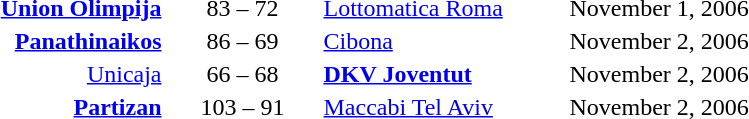<table style="text-align:center">
<tr>
<th width=160></th>
<th width=100></th>
<th width=160></th>
<th width=200></th>
</tr>
<tr>
<td align=right><strong><a href='#'>Union Olimpija</a></strong> </td>
<td>83 – 72</td>
<td align=left> <a href='#'>Lottomatica Roma</a></td>
<td align=left>November 1, 2006</td>
</tr>
<tr>
<td align=right><strong><a href='#'>Panathinaikos</a></strong> </td>
<td>86 – 69</td>
<td align=left> <a href='#'>Cibona</a></td>
<td align=left>November 2, 2006</td>
</tr>
<tr>
<td align=right><a href='#'>Unicaja</a> </td>
<td>66 – 68</td>
<td align=left> <strong><a href='#'>DKV Joventut</a></strong></td>
<td align=left>November 2, 2006</td>
</tr>
<tr>
<td align=right><strong><a href='#'>Partizan</a></strong> </td>
<td>103 – 91</td>
<td align=left> <a href='#'>Maccabi Tel Aviv</a></td>
<td align=left>November 2, 2006</td>
</tr>
</table>
